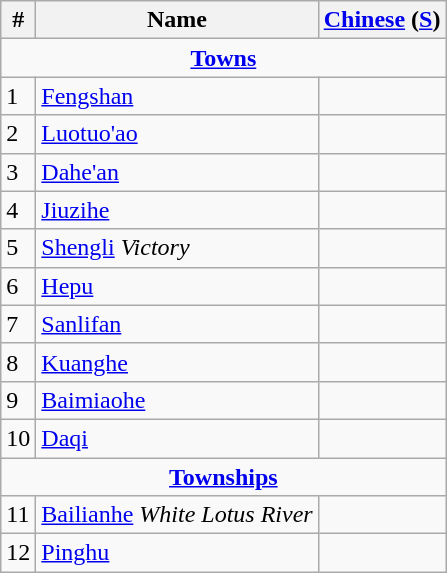<table class="wikitable sortable">
<tr>
<th>#</th>
<th>Name</th>
<th><a href='#'>Chinese</a> (<a href='#'>S</a>)</th>
</tr>
<tr>
<td style="text-align:center;" colspan="7"><strong><a href='#'>Towns</a></strong></td>
</tr>
<tr>
<td>1</td>
<td><a href='#'>Fengshan</a></td>
<td></td>
</tr>
<tr>
<td>2</td>
<td><a href='#'>Luotuo'ao</a></td>
<td></td>
</tr>
<tr>
<td>3</td>
<td><a href='#'>Dahe'an</a></td>
<td></td>
</tr>
<tr>
<td>4</td>
<td><a href='#'>Jiuzihe</a></td>
<td></td>
</tr>
<tr>
<td>5</td>
<td><a href='#'>Shengli</a> <em>Victory</em></td>
<td></td>
</tr>
<tr>
<td>6</td>
<td><a href='#'>Hepu</a></td>
<td></td>
</tr>
<tr>
<td>7</td>
<td><a href='#'>Sanlifan</a></td>
<td></td>
</tr>
<tr>
<td>8</td>
<td><a href='#'>Kuanghe</a></td>
<td></td>
</tr>
<tr>
<td>9</td>
<td><a href='#'>Baimiaohe</a></td>
<td></td>
</tr>
<tr>
<td>10</td>
<td><a href='#'>Daqi</a></td>
<td></td>
</tr>
<tr>
<td style="text-align:center;" colspan="7"><strong><a href='#'>Townships</a></strong></td>
</tr>
<tr>
<td>11</td>
<td><a href='#'>Bailianhe</a> <em>White Lotus River</em></td>
<td></td>
</tr>
<tr>
<td>12</td>
<td><a href='#'>Pinghu</a></td>
<td></td>
</tr>
</table>
